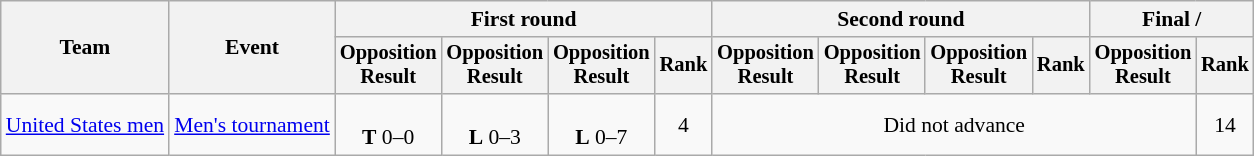<table class=wikitable style=font-size:90%;text-align:center>
<tr>
<th rowspan=2>Team</th>
<th rowspan=2>Event</th>
<th colspan=4>First round</th>
<th colspan=4>Second round</th>
<th colspan=2>Final / </th>
</tr>
<tr style=font-size:95%>
<th>Opposition<br>Result</th>
<th>Opposition<br>Result</th>
<th>Opposition<br>Result</th>
<th>Rank</th>
<th>Opposition<br>Result</th>
<th>Opposition<br>Result</th>
<th>Opposition<br>Result</th>
<th>Rank</th>
<th>Opposition<br>Result</th>
<th>Rank</th>
</tr>
<tr>
<td align=left><a href='#'>United States men</a></td>
<td align=left><a href='#'>Men's tournament</a></td>
<td><br><strong>T</strong> 0–0</td>
<td><br><strong>L</strong> 0–3</td>
<td><br><strong>L</strong> 0–7</td>
<td>4</td>
<td colspan=5>Did not advance</td>
<td>14</td>
</tr>
</table>
